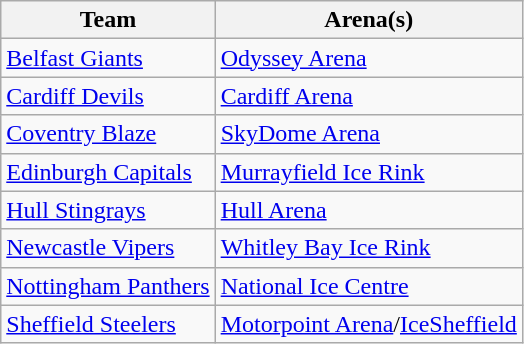<table class="wikitable">
<tr>
<th>Team</th>
<th>Arena(s)</th>
</tr>
<tr>
<td><a href='#'>Belfast Giants</a></td>
<td><a href='#'>Odyssey Arena</a></td>
</tr>
<tr>
<td><a href='#'>Cardiff Devils</a></td>
<td><a href='#'>Cardiff Arena</a></td>
</tr>
<tr>
<td><a href='#'>Coventry Blaze</a></td>
<td><a href='#'>SkyDome Arena</a></td>
</tr>
<tr>
<td><a href='#'>Edinburgh Capitals</a></td>
<td><a href='#'>Murrayfield Ice Rink</a></td>
</tr>
<tr>
<td><a href='#'>Hull Stingrays</a></td>
<td><a href='#'>Hull Arena</a></td>
</tr>
<tr>
<td><a href='#'>Newcastle Vipers</a></td>
<td><a href='#'>Whitley Bay Ice Rink</a></td>
</tr>
<tr>
<td><a href='#'>Nottingham Panthers</a></td>
<td><a href='#'>National Ice Centre</a></td>
</tr>
<tr>
<td><a href='#'>Sheffield Steelers</a></td>
<td><a href='#'>Motorpoint Arena</a>/<a href='#'>IceSheffield</a></td>
</tr>
</table>
